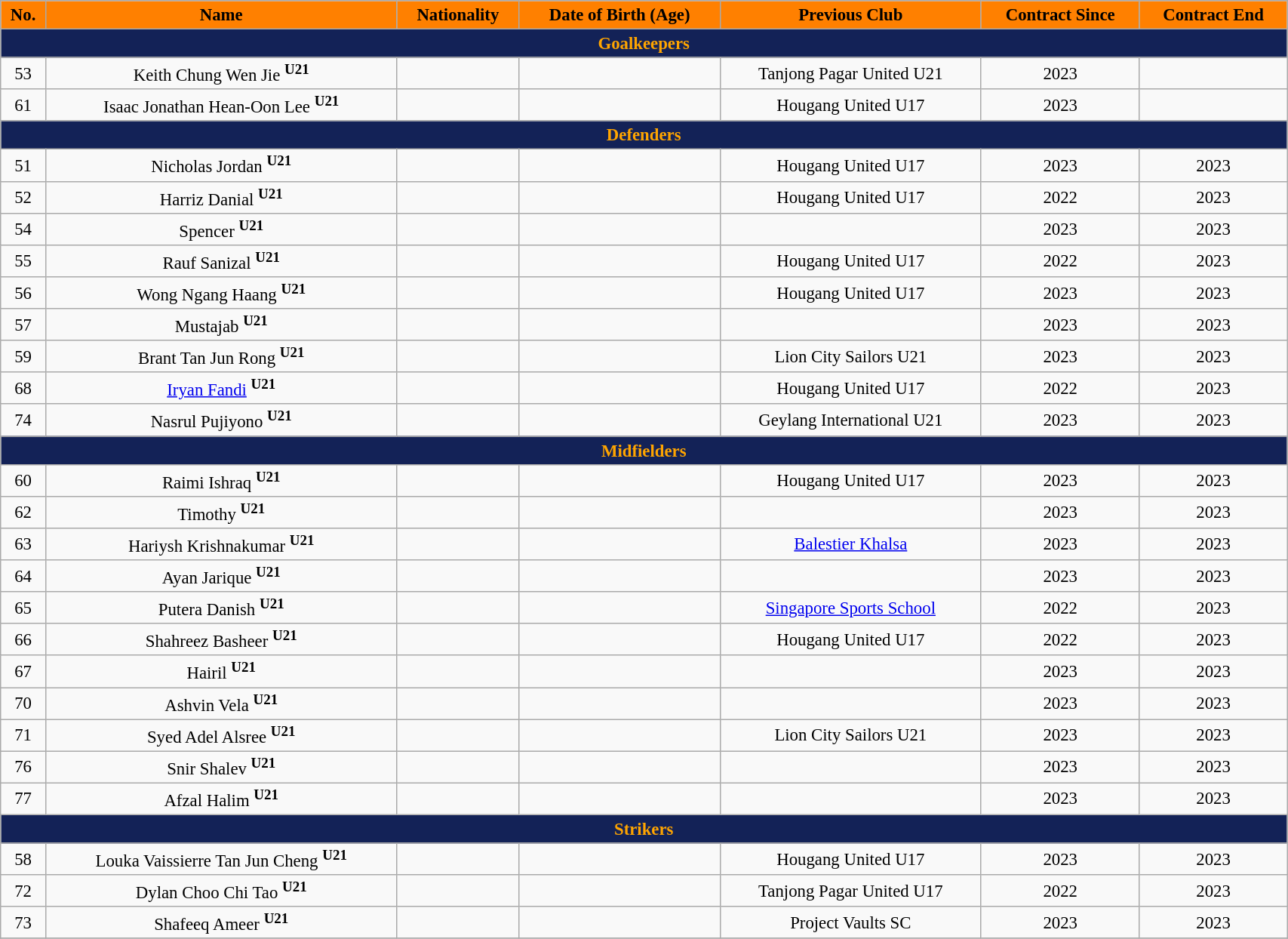<table class="wikitable" style="text-align:center; font-size:95%; width:90%;">
<tr>
<th style="background:#FF8000; color:black; text-align:center;">No.</th>
<th style="background:#FF8000; color:black; text-align:center;">Name</th>
<th style="background:#FF8000; color:black; text-align:center;">Nationality</th>
<th style="background:#FF8000; color:black; text-align:center;">Date of Birth (Age)</th>
<th style="background:#FF8000; color:black; text-align:center;">Previous Club</th>
<th style="background:#FF8000; color:black; text-align:center;">Contract Since</th>
<th style="background:#FF8000; color:black; text-align:center;">Contract End</th>
</tr>
<tr>
<th colspan="8" style="background:#132257; color:orange; text-align:center;">Goalkeepers</th>
</tr>
<tr>
<td>53</td>
<td>Keith Chung Wen Jie <sup><strong>U21</strong></sup></td>
<td></td>
<td></td>
<td> Tanjong Pagar United U21</td>
<td>2023</td>
</tr>
<tr>
<td>61</td>
<td>Isaac Jonathan Hean-Oon Lee <sup><strong>U21</strong></sup></td>
<td></td>
<td></td>
<td> Hougang United U17</td>
<td>2023</td>
<td></td>
</tr>
<tr>
<th colspan="8" style="background:#132257; color:orange; text-align:center">Defenders</th>
</tr>
<tr>
<td>51</td>
<td>Nicholas Jordan <sup><strong>U21</strong></sup></td>
<td></td>
<td></td>
<td> Hougang United U17</td>
<td>2023</td>
<td>2023</td>
</tr>
<tr>
<td>52</td>
<td>Harriz Danial <sup><strong>U21</strong></sup></td>
<td></td>
<td></td>
<td> Hougang United U17</td>
<td>2022</td>
<td>2023</td>
</tr>
<tr>
<td>54</td>
<td>Spencer <sup><strong>U21</strong></sup></td>
<td></td>
<td></td>
<td></td>
<td>2023</td>
<td>2023</td>
</tr>
<tr>
<td>55</td>
<td>Rauf Sanizal <sup><strong>U21</strong></sup></td>
<td></td>
<td></td>
<td> Hougang United U17</td>
<td>2022</td>
<td>2023</td>
</tr>
<tr>
<td>56</td>
<td>Wong Ngang Haang <sup><strong>U21</strong></sup></td>
<td></td>
<td></td>
<td> Hougang United U17</td>
<td>2023</td>
<td>2023</td>
</tr>
<tr>
<td>57</td>
<td>Mustajab <sup><strong>U21</strong></sup></td>
<td></td>
<td></td>
<td></td>
<td>2023</td>
<td>2023</td>
</tr>
<tr>
<td>59</td>
<td>Brant Tan Jun Rong <sup><strong>U21</strong></sup></td>
<td></td>
<td></td>
<td> Lion City Sailors U21</td>
<td>2023</td>
<td>2023</td>
</tr>
<tr>
<td>68</td>
<td><a href='#'>Iryan Fandi</a> <sup><strong>U21</strong></sup></td>
<td></td>
<td></td>
<td> Hougang United U17</td>
<td>2022</td>
<td>2023</td>
</tr>
<tr>
<td>74</td>
<td>Nasrul Pujiyono <sup><strong>U21</strong></sup></td>
<td></td>
<td></td>
<td> Geylang International U21</td>
<td>2023</td>
<td>2023</td>
</tr>
<tr>
<th colspan="8" style="background:#132257; color:orange; text-align:center">Midfielders</th>
</tr>
<tr>
<td>60</td>
<td>Raimi Ishraq <sup><strong>U21</strong></sup></td>
<td></td>
<td></td>
<td> Hougang United U17</td>
<td>2023</td>
<td>2023</td>
</tr>
<tr>
<td>62</td>
<td>Timothy <sup><strong>U21</strong></sup></td>
<td></td>
<td></td>
<td></td>
<td>2023</td>
<td>2023</td>
</tr>
<tr>
<td>63</td>
<td>Hariysh Krishnakumar <sup><strong>U21</strong></sup></td>
<td></td>
<td></td>
<td> <a href='#'>Balestier Khalsa</a></td>
<td>2023</td>
<td>2023</td>
</tr>
<tr>
<td>64</td>
<td>Ayan Jarique <sup><strong>U21</strong></sup></td>
<td></td>
<td></td>
<td></td>
<td>2023</td>
<td>2023</td>
</tr>
<tr>
<td>65</td>
<td>Putera Danish <sup><strong>U21</strong></sup></td>
<td></td>
<td></td>
<td> <a href='#'>Singapore Sports School</a></td>
<td>2022</td>
<td>2023</td>
</tr>
<tr>
<td>66</td>
<td>Shahreez Basheer <sup><strong>U21</strong></sup></td>
<td></td>
<td></td>
<td> Hougang United U17</td>
<td>2022</td>
<td>2023</td>
</tr>
<tr>
<td>67</td>
<td>Hairil <sup><strong>U21</strong></sup></td>
<td></td>
<td></td>
<td></td>
<td>2023</td>
<td>2023</td>
</tr>
<tr>
<td>70</td>
<td>Ashvin Vela <sup><strong>U21</strong></sup></td>
<td></td>
<td></td>
<td></td>
<td>2023</td>
<td>2023</td>
</tr>
<tr>
<td>71</td>
<td>Syed Adel Alsree <sup><strong>U21</strong></sup></td>
<td></td>
<td></td>
<td> Lion City Sailors U21</td>
<td>2023</td>
<td>2023</td>
</tr>
<tr>
<td>76</td>
<td>Snir Shalev <sup><strong>U21</strong></sup></td>
<td></td>
<td></td>
<td></td>
<td>2023</td>
<td>2023</td>
</tr>
<tr>
<td>77</td>
<td>Afzal Halim <sup><strong>U21</strong></sup></td>
<td></td>
<td></td>
<td></td>
<td>2023</td>
<td>2023</td>
</tr>
<tr>
<th colspan="8" style="background:#132257; color:orange; text-align:center">Strikers</th>
</tr>
<tr>
<td>58</td>
<td>Louka Vaissierre Tan Jun Cheng <sup><strong>U21</strong></sup></td>
<td></td>
<td></td>
<td> Hougang United U17</td>
<td>2023</td>
<td>2023</td>
</tr>
<tr>
<td>72</td>
<td>Dylan Choo Chi Tao <sup><strong>U21</strong></sup></td>
<td></td>
<td></td>
<td> Tanjong Pagar United U17</td>
<td>2022</td>
<td>2023</td>
</tr>
<tr>
<td>73</td>
<td>Shafeeq Ameer <sup><strong>U21</strong></sup></td>
<td></td>
<td></td>
<td> Project Vaults SC</td>
<td>2023</td>
<td>2023</td>
</tr>
<tr>
</tr>
</table>
